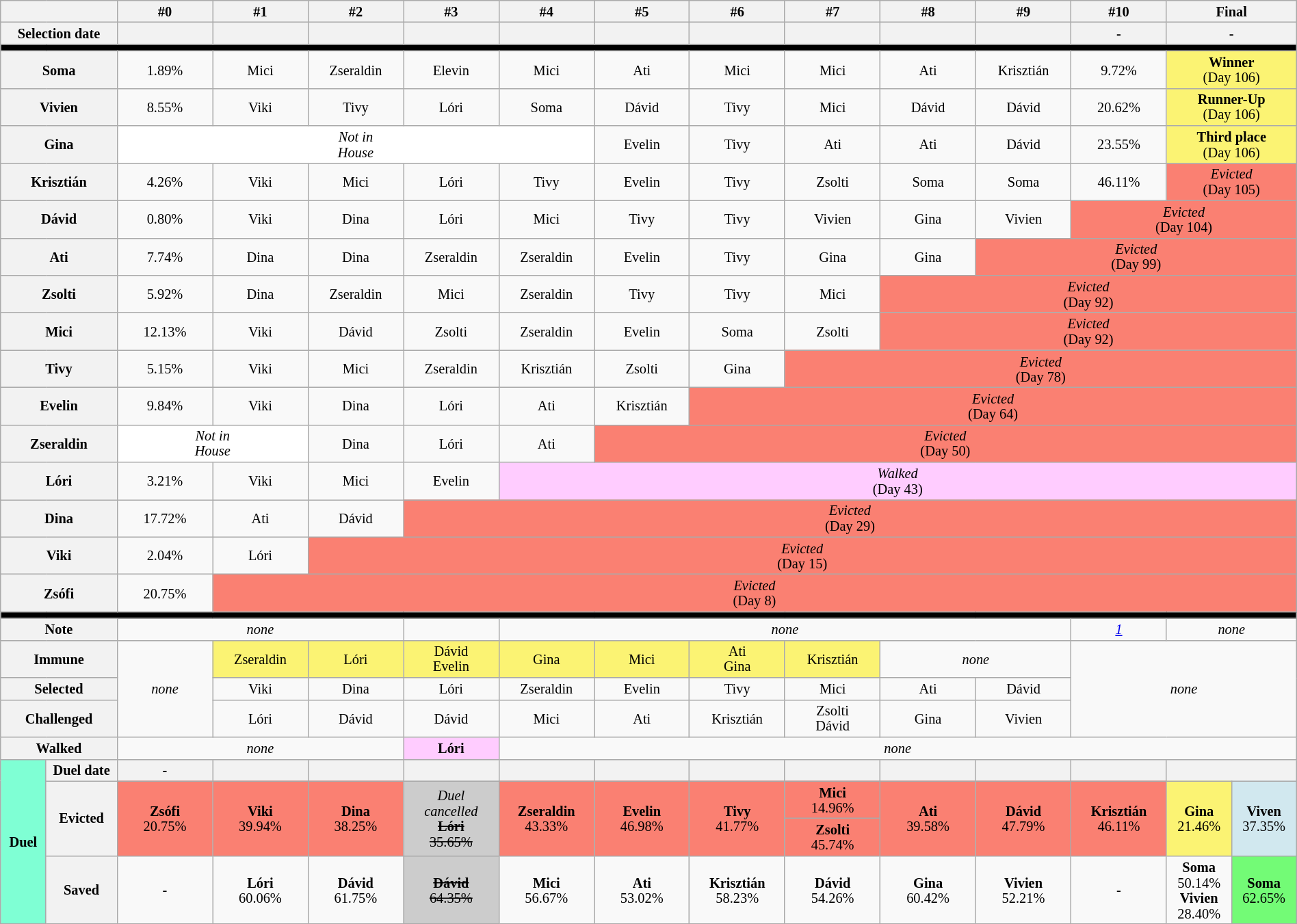<table class="wikitable" style="text-align:center; font-size:85%; width:100%; line-height:15px;">
<tr>
<th colspan="2" style="width:5%;"></th>
<th style="width:5%;">#0</th>
<th style="width:5%;">#1</th>
<th style="width:5%;">#2</th>
<th style="width:5%;">#3</th>
<th style="width:5%;">#4</th>
<th style="width:5%;">#5</th>
<th style="width:5%;">#6</th>
<th style="width:5%;">#7</th>
<th style="width:5%;">#8</th>
<th style="width:5%;">#9</th>
<th style="width:5%;">#10</th>
<th style="width:5%;" colspan="2">Final</th>
</tr>
<tr>
<th colspan="2">Selection date</th>
<th></th>
<th></th>
<th></th>
<th></th>
<th></th>
<th></th>
<th></th>
<th></th>
<th></th>
<th></th>
<th>-</th>
<th colspan="2">-</th>
</tr>
<tr>
<td colspan="15" style="background:black;"></td>
</tr>
<tr>
<th colspan="2">Soma</th>
<td>1.89%</td>
<td>Mici</td>
<td>Zseraldin</td>
<td>Elevin</td>
<td>Mici</td>
<td>Ati</td>
<td>Mici</td>
<td>Mici</td>
<td>Ati</td>
<td>Krisztián</td>
<td>9.72%</td>
<td colspan="2" style="background:#FBF373;"><strong>Winner</strong><br>(Day 106)</td>
</tr>
<tr>
<th colspan="2">Vivien</th>
<td>8.55%</td>
<td>Viki</td>
<td>Tivy</td>
<td>Lóri</td>
<td>Soma</td>
<td>Dávid</td>
<td>Tivy</td>
<td>Mici</td>
<td>Dávid</td>
<td>Dávid</td>
<td>20.62%</td>
<td colspan="2" style="background:#FBF373;"><strong>Runner-Up</strong><br>(Day 106)</td>
</tr>
<tr>
<th colspan="2">Gina</th>
<td colspan="5" style="background:white;"><em>Not in<br>House</em></td>
<td>Evelin</td>
<td>Tivy</td>
<td>Ati</td>
<td>Ati</td>
<td>Dávid</td>
<td>23.55%</td>
<td colspan="2" style="background:#FBF373;"><strong>Third place</strong><br>(Day 106)</td>
</tr>
<tr>
<th colspan="2">Krisztián</th>
<td>4.26%</td>
<td>Viki</td>
<td>Mici</td>
<td>Lóri</td>
<td>Tivy</td>
<td>Evelin</td>
<td>Tivy</td>
<td>Zsolti</td>
<td>Soma</td>
<td>Soma</td>
<td>46.11%</td>
<td colspan="2" style="background:salmon;"><em>Evicted</em><br>(Day 105)</td>
</tr>
<tr>
<th colspan="2">Dávid</th>
<td>0.80%</td>
<td>Viki</td>
<td>Dina</td>
<td>Lóri</td>
<td>Mici</td>
<td>Tivy</td>
<td>Tivy</td>
<td>Vivien</td>
<td>Gina</td>
<td>Vivien</td>
<td colspan="3" style="background:salmon;"><em>Evicted</em><br>(Day 104)</td>
</tr>
<tr>
<th colspan="2">Ati</th>
<td>7.74%</td>
<td>Dina</td>
<td>Dina</td>
<td>Zseraldin</td>
<td>Zseraldin</td>
<td>Evelin</td>
<td>Tivy</td>
<td>Gina</td>
<td>Gina</td>
<td colspan="4" style="background:salmon;"><em>Evicted</em><br>(Day 99)</td>
</tr>
<tr>
<th colspan="2">Zsolti</th>
<td>5.92%</td>
<td>Dina</td>
<td>Zseraldin</td>
<td>Mici</td>
<td>Zseraldin</td>
<td>Tivy</td>
<td>Tivy</td>
<td>Mici</td>
<td colspan="5" style="background:salmon;"><em>Evicted</em><br>(Day 92)</td>
</tr>
<tr>
<th colspan="2">Mici</th>
<td>12.13%</td>
<td>Viki</td>
<td>Dávid</td>
<td>Zsolti</td>
<td>Zseraldin</td>
<td>Evelin</td>
<td>Soma</td>
<td>Zsolti</td>
<td colspan="5" style="background:salmon;"><em>Evicted</em><br>(Day 92)</td>
</tr>
<tr>
<th colspan="2">Tivy</th>
<td>5.15%</td>
<td>Viki</td>
<td>Mici</td>
<td>Zseraldin</td>
<td>Krisztián</td>
<td>Zsolti</td>
<td>Gina</td>
<td colspan="6" style="background:salmon;"><em>Evicted</em><br>(Day 78)</td>
</tr>
<tr>
<th colspan="2">Evelin</th>
<td>9.84%</td>
<td>Viki</td>
<td>Dina</td>
<td>Lóri</td>
<td>Ati</td>
<td>Krisztián</td>
<td colspan="7" style="background:salmon;"><em>Evicted</em><br>(Day 64)</td>
</tr>
<tr>
<th colspan="2">Zseraldin</th>
<td colspan="2" style="background:white;"><em>Not in<br>House</em></td>
<td>Dina</td>
<td>Lóri</td>
<td>Ati</td>
<td colspan="8" style="background:salmon;"><em>Evicted</em><br>(Day 50)</td>
</tr>
<tr>
<th colspan="2">Lóri</th>
<td>3.21%</td>
<td>Viki</td>
<td>Mici</td>
<td>Evelin</td>
<td colspan="9" style="background:#fcf;"><em>Walked</em><br>(Day 43)</td>
</tr>
<tr>
<th colspan="2">Dina</th>
<td>17.72%</td>
<td>Ati</td>
<td>Dávid</td>
<td colspan="10" style="background:salmon;"><em>Evicted</em><br>(Day 29)</td>
</tr>
<tr>
<th colspan="2">Viki</th>
<td>2.04%</td>
<td>Lóri</td>
<td colspan="11" style="background:salmon;"><em>Evicted</em><br>(Day 15)</td>
</tr>
<tr>
<th colspan="2">Zsófi</th>
<td>20.75%</td>
<td colspan="12" style="background:salmon;"><em>Evicted</em><br>(Day 8)</td>
</tr>
<tr>
<td colspan="15" style="background:black;"></td>
</tr>
<tr>
<th colspan="2">Note</th>
<td colspan="3"><em>none</em></td>
<td></td>
<td colspan="6"><em>none</em></td>
<td><em><a href='#'>1</a></em></td>
<td colspan="2"><em>none</em></td>
</tr>
<tr>
<th colspan="2">Immune</th>
<td rowspan="3"><em>none</em></td>
<td style="background:#FBF373;">Zseraldin</td>
<td style="background:#FBF373;">Lóri</td>
<td style="background:#FBF373;">Dávid<br>Evelin</td>
<td style="background:#FBF373;">Gina</td>
<td style="background:#FBF373;">Mici</td>
<td style="background:#FBF373;">Ati<br>Gina</td>
<td style="background:#FBF373;">Krisztián</td>
<td colspan="2"><em>none</em></td>
<td colspan="3" rowspan="3"><em>none</em></td>
</tr>
<tr>
<th colspan="2">Selected</th>
<td>Viki</td>
<td>Dina</td>
<td>Lóri</td>
<td>Zseraldin</td>
<td>Evelin</td>
<td>Tivy</td>
<td>Mici</td>
<td>Ati</td>
<td>Dávid</td>
</tr>
<tr>
<th colspan="2">Challenged</th>
<td>Lóri</td>
<td>Dávid</td>
<td>Dávid</td>
<td>Mici</td>
<td>Ati</td>
<td>Krisztián</td>
<td>Zsolti<br>Dávid</td>
<td>Gina</td>
<td>Vivien</td>
</tr>
<tr>
<th colspan="2">Walked</th>
<td colspan="3"><em>none</em></td>
<td style="background:#fcf"><strong>Lóri</strong></td>
<td colspan="9"><em>none</em></td>
</tr>
<tr>
<th rowspan="4" style="background:#7FFFD4">Duel</th>
<th>Duel date</th>
<th>-</th>
<th></th>
<th></th>
<th></th>
<th></th>
<th></th>
<th></th>
<th></th>
<th></th>
<th></th>
<th></th>
<th colspan="2"></th>
</tr>
<tr>
<th rowspan="2">Evicted</th>
<td rowspan="2" style="background:salmon"><strong>Zsófi</strong><br>20.75%<br></td>
<td rowspan="2" style="background:salmon"><strong>Viki</strong><br>39.94%<br></td>
<td rowspan="2" style="background:salmon"><strong>Dina</strong><br>38.25%<br></td>
<td style="background:#ccc;" rowspan="2"><em>Duel<br>cancelled</em><br><s><strong>Lóri</strong><br>35.65%<br></s></td>
<td rowspan="2" style="background:salmon"><strong>Zseraldin </strong><br>43.33%<br></td>
<td rowspan="2" style="background:salmon"><strong>Evelin </strong><br>46.98%<br></td>
<td rowspan="2" style="background:salmon"><strong>Tivy</strong> <br>41.77%<br></td>
<td style="background:salmon"><strong>Mici</strong><br>14.96%<br></td>
<td rowspan="2" style="background:salmon"><strong>Ati</strong><br>39.58%<br></td>
<td rowspan="2" style="background:salmon"><strong>Dávid</strong><br>47.79%<br></td>
<td rowspan="2" style="background:salmon"><strong>Krisztián</strong><br>46.11%<br></td>
<td rowspan="2" style="background:#FBF373"><strong>Gina</strong><br>21.46%<br></td>
<td rowspan="2" style="background:#D1E8EF"><strong>Viven</strong><br>37.35%<br></td>
</tr>
<tr>
<td style="background:salmon"><strong>Zsolti</strong> <br>45.74%<br></td>
</tr>
<tr>
<th>Saved</th>
<td>-</td>
<td><strong>Lóri</strong><br>60.06%</td>
<td><strong>Dávid</strong><br>61.75%</td>
<td style="background:#ccc;"><s><strong>Dávid</strong><br>64.35%</s></td>
<td><strong>Mici</strong><br>56.67%</td>
<td><strong>Ati</strong><br>53.02%</td>
<td><strong>Krisztián</strong><br>58.23%</td>
<td><strong>Dávid</strong><br>54.26%</td>
<td><strong>Gina</strong><br>60.42%</td>
<td><strong>Vivien</strong><br>52.21%</td>
<td>-</td>
<td><strong>Soma</strong><br>50.14%<br><strong>Vivien</strong><br>28.40%</td>
<td rowspan="2" style="background:#73FB76"><strong>Soma</strong><br>62.65%<br></td>
</tr>
</table>
